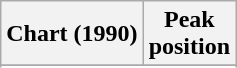<table class="wikitable sortable plainrowheaders" style="text-align:center">
<tr>
<th scope="col">Chart (1990)</th>
<th scope="col">Peak<br>position</th>
</tr>
<tr>
</tr>
<tr>
</tr>
</table>
